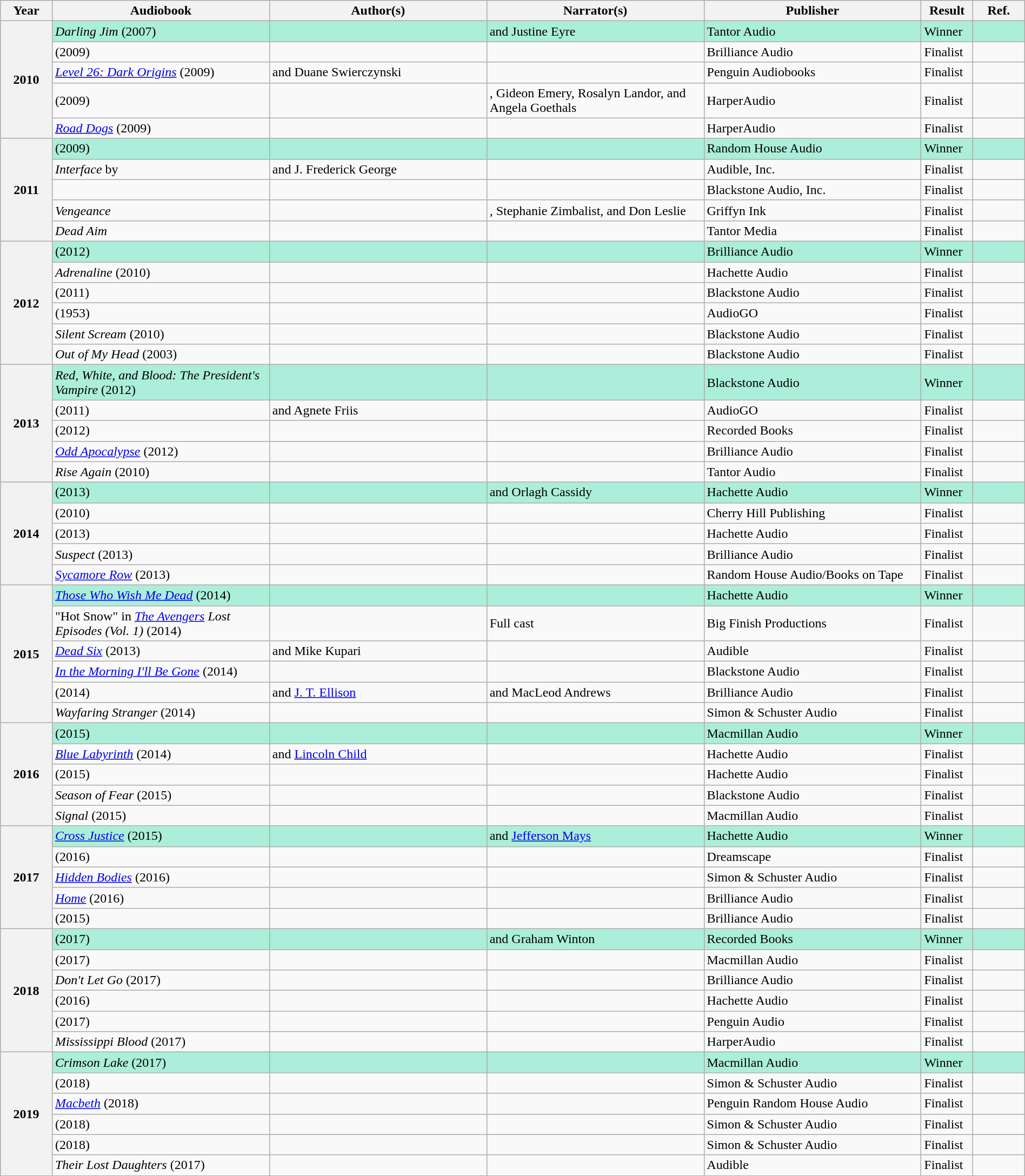<table class="wikitable sortable mw-collapsible" style="width:100%">
<tr>
<th scope="col" width="5%">Year</th>
<th scope="col" width="21%">Audiobook</th>
<th scope="col" width="21%">Author(s)</th>
<th scope="col" width="21%">Narrator(s)</th>
<th scope="col" width="21%">Publisher</th>
<th scope="col" width="5%">Result</th>
<th scope="col" width="5%">Ref.</th>
</tr>
<tr style="background:#ABEED9">
<th rowspan="5">2010<br></th>
<td><em>Darling Jim</em> (2007)</td>
<td></td>
<td> and Justine Eyre</td>
<td>Tantor Audio</td>
<td>Winner</td>
<td></td>
</tr>
<tr>
<td><em></em> (2009)</td>
<td></td>
<td></td>
<td>Brilliance Audio</td>
<td>Finalist</td>
<td></td>
</tr>
<tr>
<td><em><a href='#'>Level 26: Dark Origins</a></em> (2009)</td>
<td> and Duane Swierczynski</td>
<td></td>
<td>Penguin Audiobooks</td>
<td>Finalist</td>
<td></td>
</tr>
<tr>
<td><em></em> (2009)</td>
<td></td>
<td>, Gideon Emery, Rosalyn Landor, and Angela Goethals</td>
<td>HarperAudio</td>
<td>Finalist</td>
<td></td>
</tr>
<tr>
<td><em><a href='#'>Road Dogs</a></em> (2009)</td>
<td></td>
<td></td>
<td>HarperAudio</td>
<td>Finalist</td>
<td></td>
</tr>
<tr style="background:#ABEED9">
<th rowspan="5">2011<br></th>
<td> (2009)</td>
<td></td>
<td></td>
<td>Random House Audio</td>
<td>Winner</td>
<td></td>
</tr>
<tr>
<td><em>Interface</em> by</td>
<td> and J. Frederick George</td>
<td></td>
<td>Audible, Inc.</td>
<td>Finalist</td>
<td></td>
</tr>
<tr>
<td><em></em></td>
<td></td>
<td></td>
<td>Blackstone Audio, Inc.</td>
<td>Finalist</td>
<td></td>
</tr>
<tr>
<td><em>Vengeance</em></td>
<td></td>
<td>, Stephanie Zimbalist, and Don Leslie</td>
<td>Griffyn Ink</td>
<td>Finalist</td>
<td></td>
</tr>
<tr>
<td><em>Dead Aim</em></td>
<td></td>
<td></td>
<td>Tantor Media</td>
<td>Finalist</td>
<td></td>
</tr>
<tr style="background:#ABEED9">
<th rowspan="6">2012<br></th>
<td><em></em> (2012)</td>
<td></td>
<td></td>
<td>Brilliance Audio</td>
<td>Winner</td>
<td></td>
</tr>
<tr>
<td><em>Adrenaline</em> (2010)</td>
<td></td>
<td></td>
<td>Hachette Audio</td>
<td>Finalist</td>
<td></td>
</tr>
<tr>
<td><em></em> (2011)</td>
<td></td>
<td></td>
<td>Blackstone Audio</td>
<td>Finalist</td>
<td></td>
</tr>
<tr>
<td><em></em> (1953)</td>
<td></td>
<td></td>
<td>AudioGO</td>
<td>Finalist</td>
<td></td>
</tr>
<tr>
<td><em>Silent Scream</em> (2010)</td>
<td></td>
<td></td>
<td>Blackstone Audio</td>
<td>Finalist</td>
<td></td>
</tr>
<tr>
<td><em>Out of My Head</em> (2003)</td>
<td></td>
<td></td>
<td>Blackstone Audio</td>
<td>Finalist</td>
<td></td>
</tr>
<tr style="background:#ABEED9">
<th rowspan="5">2013<br></th>
<td><em>Red, White, and Blood: The President's Vampire</em> (2012)</td>
<td></td>
<td></td>
<td>Blackstone Audio</td>
<td>Winner</td>
<td></td>
</tr>
<tr>
<td><em></em> (2011)</td>
<td> and Agnete Friis</td>
<td></td>
<td>AudioGO</td>
<td>Finalist</td>
<td></td>
</tr>
<tr>
<td><em></em> (2012)</td>
<td></td>
<td></td>
<td>Recorded Books</td>
<td>Finalist</td>
<td></td>
</tr>
<tr>
<td><em><a href='#'>Odd Apocalypse</a></em> (2012)</td>
<td></td>
<td></td>
<td>Brilliance Audio</td>
<td>Finalist</td>
<td></td>
</tr>
<tr>
<td><em>Rise Again</em> (2010)</td>
<td></td>
<td></td>
<td>Tantor Audio</td>
<td>Finalist</td>
<td></td>
</tr>
<tr style="background:#ABEED9">
<th rowspan="5">2014<br></th>
<td><em></em> (2013)</td>
<td></td>
<td> and Orlagh Cassidy</td>
<td>Hachette Audio</td>
<td>Winner</td>
<td></td>
</tr>
<tr>
<td><em></em> (2010)</td>
<td></td>
<td></td>
<td>Cherry Hill Publishing</td>
<td>Finalist</td>
<td></td>
</tr>
<tr>
<td><em></em> (2013)</td>
<td></td>
<td></td>
<td>Hachette Audio</td>
<td>Finalist</td>
<td></td>
</tr>
<tr>
<td><em>Suspect</em> (2013)</td>
<td></td>
<td></td>
<td>Brilliance Audio</td>
<td>Finalist</td>
<td></td>
</tr>
<tr>
<td><em><a href='#'>Sycamore Row</a></em> (2013)</td>
<td></td>
<td></td>
<td>Random House Audio/Books on Tape</td>
<td>Finalist</td>
<td></td>
</tr>
<tr style="background:#ABEED9">
<th rowspan="6">2015<br></th>
<td><em><a href='#'>Those Who Wish Me Dead</a></em> (2014)</td>
<td></td>
<td></td>
<td>Hachette Audio</td>
<td>Winner</td>
<td></td>
</tr>
<tr>
<td>"Hot Snow" in <em><a href='#'>The Avengers</a> Lost Episodes (Vol. 1)</em> (2014)</td>
<td></td>
<td>Full cast</td>
<td>Big Finish Productions</td>
<td>Finalist</td>
<td></td>
</tr>
<tr>
<td><em><a href='#'>Dead Six</a></em> (2013)</td>
<td> and Mike Kupari</td>
<td></td>
<td>Audible</td>
<td>Finalist</td>
<td></td>
</tr>
<tr>
<td><em><a href='#'>In the Morning I'll Be Gone</a></em> (2014)</td>
<td></td>
<td></td>
<td>Blackstone Audio</td>
<td>Finalist</td>
<td></td>
</tr>
<tr>
<td><em></em> (2014)</td>
<td> and <a href='#'>J. T. Ellison</a></td>
<td> and MacLeod Andrews</td>
<td>Brilliance Audio</td>
<td>Finalist</td>
<td></td>
</tr>
<tr>
<td><em>Wayfaring Stranger</em> (2014)</td>
<td></td>
<td></td>
<td>Simon & Schuster Audio</td>
<td>Finalist</td>
<td></td>
</tr>
<tr style="background:#ABEED9">
<th rowspan="5">2016<br></th>
<td><em></em> (2015)</td>
<td></td>
<td></td>
<td>Macmillan Audio</td>
<td>Winner</td>
<td></td>
</tr>
<tr>
<td><em><a href='#'>Blue Labyrinth</a></em> (2014)</td>
<td> and <a href='#'>Lincoln Child</a></td>
<td></td>
<td>Hachette Audio</td>
<td>Finalist</td>
<td></td>
</tr>
<tr>
<td><em></em> (2015)</td>
<td></td>
<td></td>
<td>Hachette Audio</td>
<td>Finalist</td>
<td></td>
</tr>
<tr>
<td><em>Season of Fear</em> (2015)</td>
<td></td>
<td></td>
<td>Blackstone Audio</td>
<td>Finalist</td>
<td></td>
</tr>
<tr>
<td><em>Signal</em> (2015)</td>
<td></td>
<td></td>
<td>Macmillan Audio</td>
<td>Finalist</td>
<td></td>
</tr>
<tr style="background:#ABEED9">
<th rowspan="5">2017<br></th>
<td><em><a href='#'>Cross Justice</a></em> (2015)</td>
<td></td>
<td> and <a href='#'>Jefferson Mays</a></td>
<td>Hachette Audio</td>
<td>Winner</td>
<td></td>
</tr>
<tr>
<td><em></em> (2016)</td>
<td></td>
<td></td>
<td>Dreamscape</td>
<td>Finalist</td>
<td></td>
</tr>
<tr>
<td><em><a href='#'>Hidden Bodies</a></em> (2016)</td>
<td></td>
<td></td>
<td>Simon & Schuster Audio</td>
<td>Finalist</td>
<td></td>
</tr>
<tr>
<td><em><a href='#'>Home</a></em> (2016)</td>
<td></td>
<td></td>
<td>Brilliance Audio</td>
<td>Finalist</td>
<td></td>
</tr>
<tr>
<td><em></em> (2015)</td>
<td></td>
<td></td>
<td>Brilliance Audio</td>
<td>Finalist</td>
<td></td>
</tr>
<tr style="background:#ABEED9">
<th rowspan="6">2018<br></th>
<td><em></em> (2017)</td>
<td></td>
<td> and Graham Winton</td>
<td>Recorded Books</td>
<td>Winner</td>
<td></td>
</tr>
<tr>
<td><em></em> (2017)</td>
<td></td>
<td></td>
<td>Macmillan Audio</td>
<td>Finalist</td>
<td></td>
</tr>
<tr>
<td><em>Don't Let Go</em> (2017)</td>
<td></td>
<td></td>
<td>Brilliance Audio</td>
<td>Finalist</td>
<td></td>
</tr>
<tr>
<td><em></em> (2016)</td>
<td></td>
<td></td>
<td>Hachette Audio</td>
<td>Finalist</td>
<td></td>
</tr>
<tr>
<td><em></em> (2017)</td>
<td></td>
<td></td>
<td>Penguin Audio</td>
<td>Finalist</td>
<td></td>
</tr>
<tr>
<td><em>Mississippi Blood</em> (2017)</td>
<td></td>
<td></td>
<td>HarperAudio</td>
<td>Finalist</td>
<td></td>
</tr>
<tr style="background:#ABEED9">
<th rowspan="6">2019<br></th>
<td><em>Crimson Lake</em> (2017)</td>
<td></td>
<td></td>
<td>Macmillan Audio</td>
<td>Winner</td>
<td></td>
</tr>
<tr>
<td><em></em> (2018)</td>
<td></td>
<td></td>
<td>Simon & Schuster Audio</td>
<td>Finalist</td>
<td></td>
</tr>
<tr>
<td><em><a href='#'>Macbeth</a></em> (2018)</td>
<td></td>
<td></td>
<td>Penguin Random House Audio</td>
<td>Finalist</td>
<td></td>
</tr>
<tr>
<td><em></em> (2018)</td>
<td></td>
<td></td>
<td>Simon & Schuster Audio</td>
<td>Finalist</td>
<td></td>
</tr>
<tr>
<td><em></em> (2018)</td>
<td></td>
<td></td>
<td>Simon & Schuster Audio</td>
<td>Finalist</td>
<td></td>
</tr>
<tr>
<td><em>Their Lost Daughters</em> (2017)</td>
<td></td>
<td></td>
<td>Audible</td>
<td>Finalist</td>
<td></td>
</tr>
</table>
